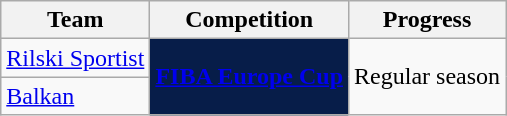<table class="wikitable sortable">
<tr>
<th>Team</th>
<th>Competition</th>
<th>Progress</th>
</tr>
<tr>
<td><a href='#'>Rilski Sportist</a></td>
<td style="background-color:#071D49;color:#D0D3D4;text-align:center" rowspan=2><strong><a href='#'><span>FIBA Europe Cup</span></a> </strong></td>
<td rowspan=2>Regular season</td>
</tr>
<tr>
<td><a href='#'>Balkan</a></td>
</tr>
</table>
